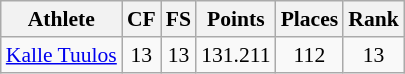<table class="wikitable" border="1" style="font-size:90%">
<tr>
<th>Athlete</th>
<th>CF</th>
<th>FS</th>
<th>Points</th>
<th>Places</th>
<th>Rank</th>
</tr>
<tr align=center>
<td align=left><a href='#'>Kalle Tuulos</a></td>
<td>13</td>
<td>13</td>
<td>131.211</td>
<td>112</td>
<td>13</td>
</tr>
</table>
